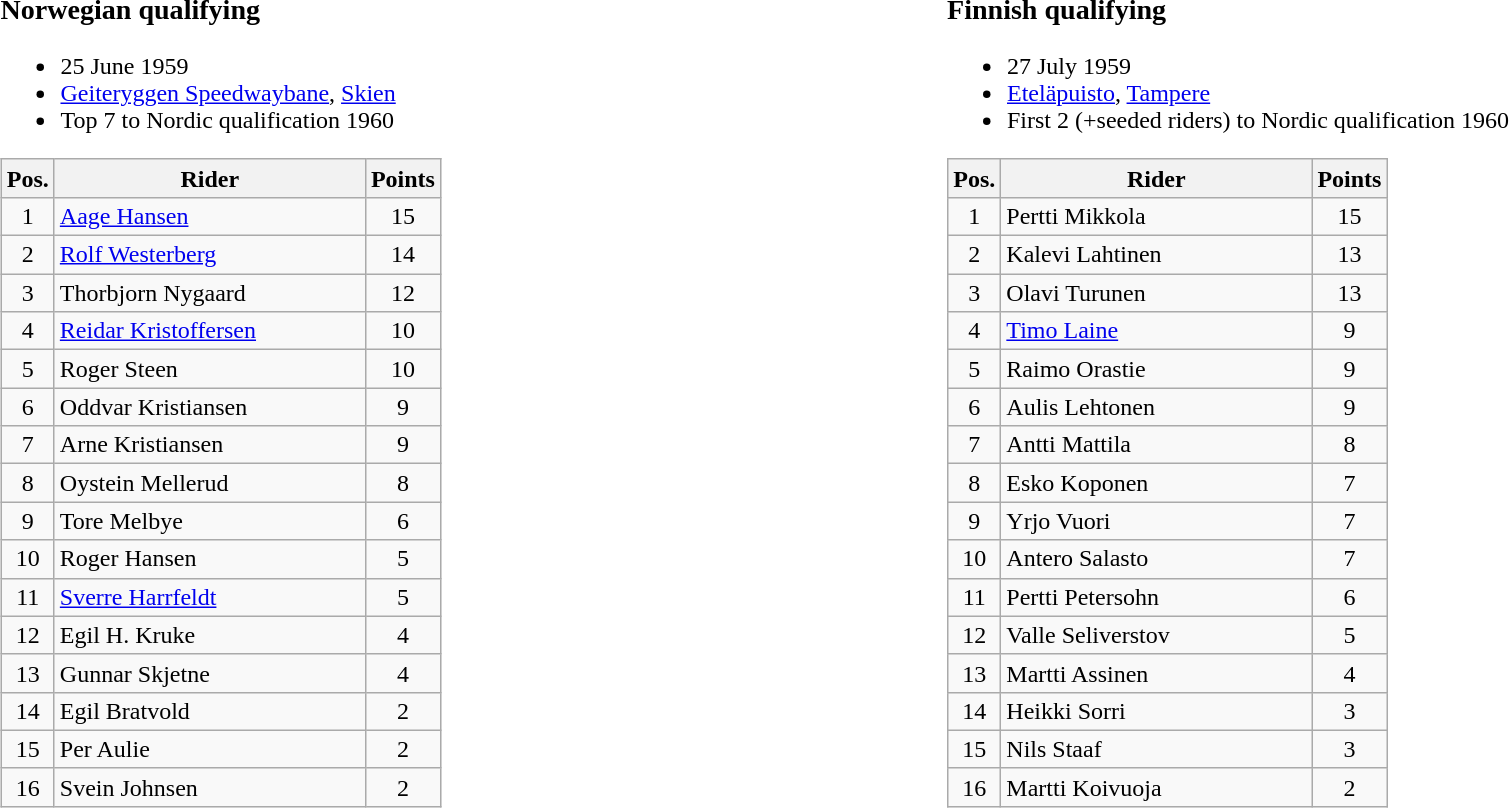<table width=100%>
<tr>
<td width=50% valign=top><br><h3>Norwegian qualifying</h3><ul><li>25 June 1959</li><li> <a href='#'>Geiteryggen Speedwaybane</a>, <a href='#'>Skien</a></li><li>Top 7 to Nordic qualification 1960</li></ul><table class=wikitable>
<tr>
<th width=25px>Pos.</th>
<th width=200px>Rider</th>
<th width=40px>Points</th>
</tr>
<tr align=center >
<td>1</td>
<td align=left><a href='#'>Aage Hansen</a></td>
<td>15</td>
</tr>
<tr align=center >
<td>2</td>
<td align=left><a href='#'>Rolf Westerberg</a></td>
<td>14</td>
</tr>
<tr align=center >
<td>3</td>
<td align=left>Thorbjorn Nygaard</td>
<td>12</td>
</tr>
<tr align=center >
<td>4</td>
<td align=left><a href='#'>Reidar Kristoffersen</a></td>
<td>10</td>
</tr>
<tr align=center >
<td>5</td>
<td align=left>Roger Steen</td>
<td>10</td>
</tr>
<tr align=center >
<td>6</td>
<td align=left>Oddvar Kristiansen</td>
<td>9</td>
</tr>
<tr align=center >
<td>7</td>
<td align=left>Arne Kristiansen</td>
<td>9</td>
</tr>
<tr align=center >
<td>8</td>
<td align=left>Oystein Mellerud</td>
<td>8</td>
</tr>
<tr align=center>
<td>9</td>
<td align=left>Tore Melbye</td>
<td>6</td>
</tr>
<tr align=center>
<td>10</td>
<td align=left>Roger Hansen</td>
<td>5</td>
</tr>
<tr align=center>
<td>11</td>
<td align=left><a href='#'>Sverre Harrfeldt</a></td>
<td>5</td>
</tr>
<tr align=center>
<td>12</td>
<td align=left>Egil H. Kruke</td>
<td>4</td>
</tr>
<tr align=center>
<td>13</td>
<td align=left>Gunnar Skjetne</td>
<td>4</td>
</tr>
<tr align=center>
<td>14</td>
<td align=left>Egil Bratvold</td>
<td>2</td>
</tr>
<tr align=center>
<td>15</td>
<td align=left>Per Aulie</td>
<td>2</td>
</tr>
<tr align=center>
<td>16</td>
<td align=left>Svein Johnsen</td>
<td>2</td>
</tr>
</table>
</td>
<td width=50% valign=top><br><h3>Finnish qualifying</h3><ul><li>27 July 1959</li><li>  <a href='#'>Eteläpuisto</a>, <a href='#'>Tampere</a></li><li>First 2 (+seeded riders) to Nordic qualification 1960</li></ul><table class="wikitable" style="text-align:center;">
<tr>
<th width=25px>Pos.</th>
<th width=200px>Rider</th>
<th width=40px>Points</th>
</tr>
<tr { >
<td>1</td>
<td align=left>Pertti Mikkola</td>
<td>15</td>
</tr>
<tr>
<td>2</td>
<td align=left>Kalevi Lahtinen</td>
<td>13</td>
</tr>
<tr>
<td>3</td>
<td align=left>Olavi Turunen</td>
<td>13</td>
</tr>
<tr>
<td>4</td>
<td align=left><a href='#'>Timo Laine</a></td>
<td>9</td>
</tr>
<tr>
<td>5</td>
<td align=left>Raimo Orastie</td>
<td>9</td>
</tr>
<tr>
<td>6</td>
<td align=left>Aulis Lehtonen</td>
<td>9</td>
</tr>
<tr>
<td>7</td>
<td align=left>Antti Mattila</td>
<td>8</td>
</tr>
<tr>
<td>8</td>
<td align=left>Esko Koponen</td>
<td>7</td>
</tr>
<tr>
<td>9</td>
<td align=left>Yrjo Vuori</td>
<td>7</td>
</tr>
<tr>
<td>10</td>
<td align=left>Antero Salasto</td>
<td>7</td>
</tr>
<tr>
<td>11</td>
<td align=left>Pertti Petersohn</td>
<td>6</td>
</tr>
<tr>
<td>12</td>
<td align=left>Valle Seliverstov</td>
<td>5</td>
</tr>
<tr>
<td>13</td>
<td align=left>Martti Assinen</td>
<td>4</td>
</tr>
<tr>
<td>14</td>
<td align=left>Heikki Sorri</td>
<td>3</td>
</tr>
<tr>
<td>15</td>
<td align=left>Nils Staaf</td>
<td>3</td>
</tr>
<tr>
<td>16</td>
<td align=left>Martti Koivuoja</td>
<td>2</td>
</tr>
</table>
</td>
</tr>
</table>
